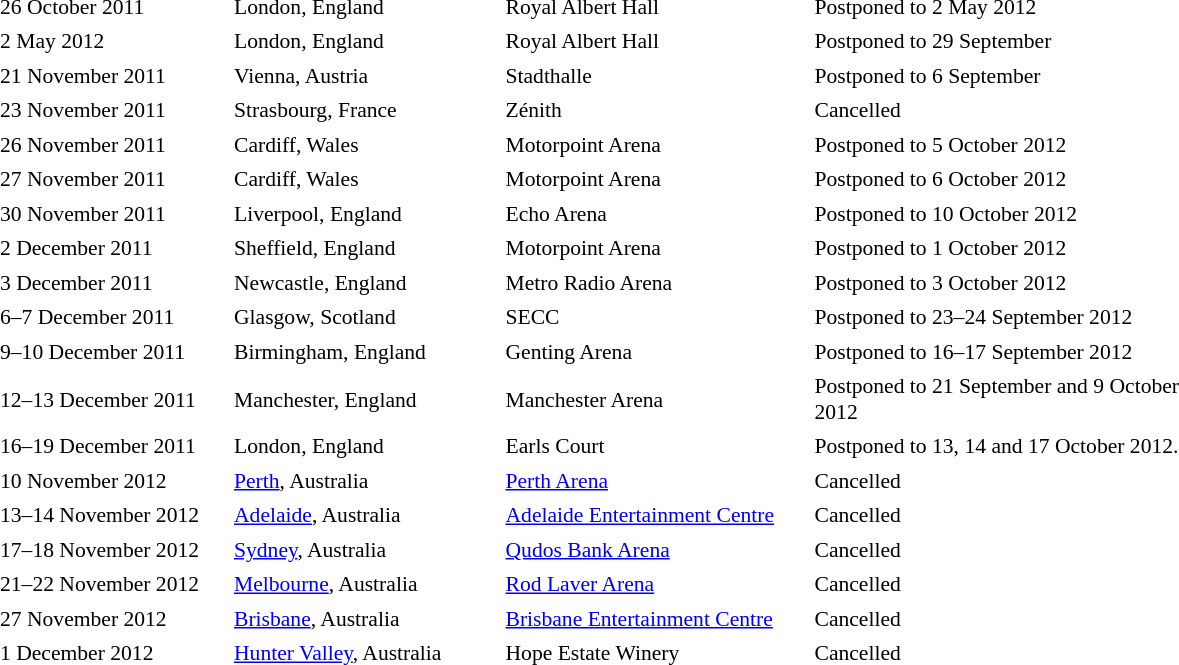<table cellpadding="2" style="border: 0px solid darkgray; font-size:90%">
<tr>
<th width="150"></th>
<th width="175"></th>
<th width="200"></th>
<th width="250"></th>
</tr>
<tr border="0">
<td>26 October 2011</td>
<td>London, England</td>
<td>Royal Albert Hall</td>
<td>Postponed to 2 May 2012</td>
</tr>
<tr>
<td>2 May 2012</td>
<td>London, England</td>
<td>Royal Albert Hall</td>
<td>Postponed to 29 September</td>
</tr>
<tr>
<td>21 November 2011</td>
<td>Vienna, Austria</td>
<td>Stadthalle</td>
<td>Postponed to 6 September</td>
</tr>
<tr>
<td>23 November 2011</td>
<td>Strasbourg, France</td>
<td>Zénith</td>
<td>Cancelled</td>
</tr>
<tr>
<td>26 November 2011</td>
<td>Cardiff, Wales</td>
<td>Motorpoint Arena</td>
<td>Postponed to 5 October 2012</td>
</tr>
<tr>
<td>27 November 2011</td>
<td>Cardiff, Wales</td>
<td>Motorpoint Arena</td>
<td>Postponed to 6 October 2012</td>
</tr>
<tr 7>
<td>30 November 2011</td>
<td>Liverpool, England</td>
<td>Echo Arena</td>
<td>Postponed to 10 October 2012</td>
</tr>
<tr>
<td>2 December 2011</td>
<td>Sheffield, England</td>
<td>Motorpoint Arena</td>
<td>Postponed to 1 October 2012</td>
</tr>
<tr>
<td>3 December 2011</td>
<td>Newcastle, England</td>
<td>Metro Radio Arena</td>
<td>Postponed to 3 October 2012</td>
</tr>
<tr>
<td>6–7 December 2011</td>
<td>Glasgow, Scotland</td>
<td>SECC</td>
<td>Postponed to 23–24 September 2012</td>
</tr>
<tr>
<td>9–10 December 2011</td>
<td>Birmingham, England</td>
<td>Genting Arena</td>
<td>Postponed to 16–17 September 2012</td>
</tr>
<tr>
<td>12–13 December 2011</td>
<td>Manchester, England</td>
<td>Manchester Arena</td>
<td>Postponed to 21 September and 9 October 2012</td>
</tr>
<tr>
<td>16–19 December 2011</td>
<td>London, England</td>
<td>Earls Court</td>
<td>Postponed to 13, 14 and 17 October 2012.</td>
</tr>
<tr>
<td>10 November 2012</td>
<td><a href='#'>Perth</a>, Australia</td>
<td><a href='#'>Perth Arena</a></td>
<td>Cancelled</td>
</tr>
<tr>
<td>13–14 November 2012</td>
<td><a href='#'>Adelaide</a>, Australia</td>
<td><a href='#'>Adelaide Entertainment Centre</a></td>
<td>Cancelled</td>
</tr>
<tr>
<td>17–18 November 2012</td>
<td><a href='#'>Sydney</a>, Australia</td>
<td><a href='#'>Qudos Bank Arena</a></td>
<td>Cancelled</td>
</tr>
<tr>
<td>21–22 November 2012</td>
<td><a href='#'>Melbourne</a>, Australia</td>
<td><a href='#'>Rod Laver Arena</a></td>
<td>Cancelled</td>
</tr>
<tr>
<td>27 November 2012</td>
<td><a href='#'>Brisbane</a>, Australia</td>
<td><a href='#'>Brisbane Entertainment Centre</a></td>
<td>Cancelled</td>
</tr>
<tr>
<td>1 December 2012</td>
<td><a href='#'>Hunter Valley</a>, Australia</td>
<td>Hope Estate Winery</td>
<td>Cancelled</td>
</tr>
<tr>
</tr>
</table>
